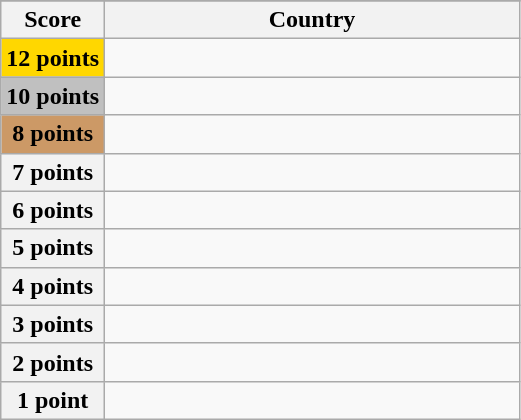<table class="wikitable">
<tr>
</tr>
<tr>
<th scope="col" width="20%">Score</th>
<th scope="col">Country</th>
</tr>
<tr>
<th scope="row" style="background:gold">12 points</th>
<td></td>
</tr>
<tr>
<th scope="row" style="background:silver">10 points</th>
<td></td>
</tr>
<tr>
<th scope="row" style="background:#CC9966">8 points</th>
<td></td>
</tr>
<tr>
<th scope="row">7 points</th>
<td></td>
</tr>
<tr>
<th scope="row">6 points</th>
<td></td>
</tr>
<tr>
<th scope="row">5 points</th>
<td></td>
</tr>
<tr>
<th scope="row">4 points</th>
<td></td>
</tr>
<tr>
<th scope="row">3 points</th>
<td></td>
</tr>
<tr>
<th scope="row">2 points</th>
<td></td>
</tr>
<tr>
<th scope="row">1 point</th>
<td></td>
</tr>
</table>
